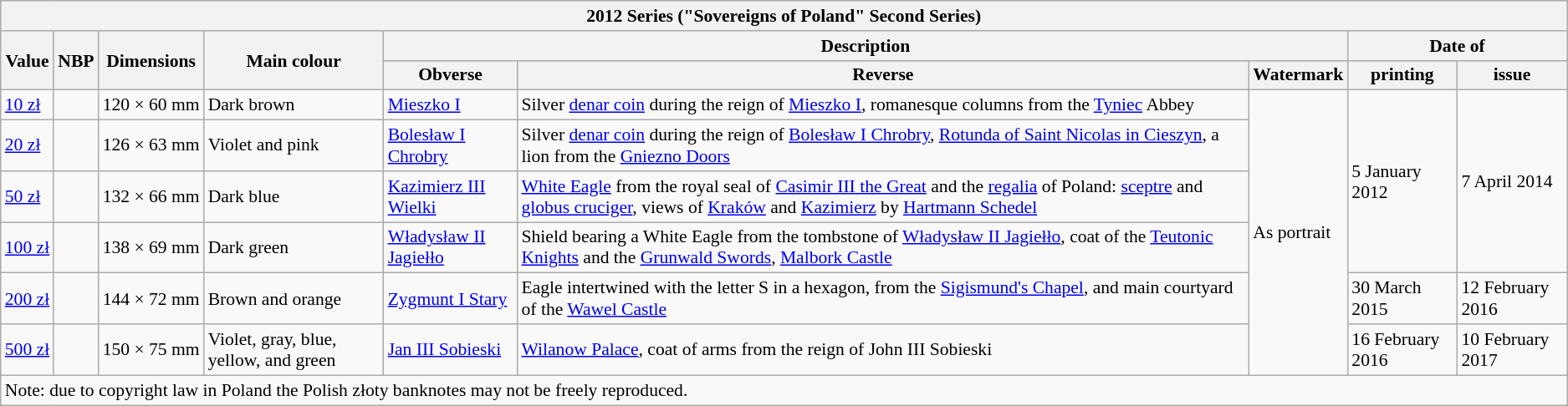<table class="wikitable" style="font-size: 90%">
<tr>
<th colspan="9">2012 Series ("Sovereigns of Poland" Second Series)</th>
</tr>
<tr>
<th rowspan="2">Value</th>
<th rowspan="2">NBP</th>
<th rowspan="2">Dimensions</th>
<th rowspan="2">Main colour</th>
<th colspan="3">Description</th>
<th colspan="2">Date of</th>
</tr>
<tr>
<th>Obverse</th>
<th>Reverse</th>
<th>Watermark</th>
<th>printing</th>
<th>issue</th>
</tr>
<tr>
<td><a href='#'>10 zł</a></td>
<td></td>
<td>120 × 60 mm</td>
<td>Dark brown</td>
<td><a href='#'>Mieszko I</a></td>
<td>Silver <a href='#'>denar coin</a> during the reign of <a href='#'>Mieszko I</a>, romanesque columns from the <a href='#'>Tyniec</a> Abbey</td>
<td rowspan="6">As portrait</td>
<td rowspan="4">5 January 2012</td>
<td rowspan="4">7 April 2014</td>
</tr>
<tr>
<td><a href='#'>20 zł</a></td>
<td></td>
<td>126 × 63 mm</td>
<td>Violet and pink</td>
<td><a href='#'>Bolesław I Chrobry</a></td>
<td>Silver <a href='#'>denar coin</a> during the reign of <a href='#'>Bolesław I Chrobry</a>, <a href='#'>Rotunda of Saint Nicolas in Cieszyn</a>, a lion from the <a href='#'>Gniezno Doors</a></td>
</tr>
<tr>
<td><a href='#'>50 zł</a></td>
<td></td>
<td>132 × 66 mm</td>
<td>Dark blue</td>
<td><a href='#'>Kazimierz III Wielki</a></td>
<td><a href='#'>White Eagle</a> from the royal seal of <a href='#'>Casimir III the Great</a> and the <a href='#'>regalia</a> of Poland: <a href='#'>sceptre</a> and <a href='#'>globus cruciger</a>, views of <a href='#'>Kraków</a> and <a href='#'>Kazimierz</a> by <a href='#'>Hartmann Schedel</a></td>
</tr>
<tr>
<td><a href='#'>100 zł</a></td>
<td></td>
<td>138 × 69 mm</td>
<td>Dark green</td>
<td><a href='#'>Władysław II Jagiełło</a></td>
<td>Shield bearing a White Eagle from the tombstone of <a href='#'>Władysław II Jagiełło</a>, coat of the <a href='#'>Teutonic Knights</a> and the <a href='#'>Grunwald Swords</a>, <a href='#'>Malbork Castle</a></td>
</tr>
<tr>
<td><a href='#'>200 zł</a></td>
<td></td>
<td>144 × 72 mm</td>
<td>Brown and orange</td>
<td><a href='#'>Zygmunt I Stary</a></td>
<td>Eagle intertwined with the letter S in a hexagon, from the <a href='#'>Sigismund's Chapel</a>, and main courtyard of the <a href='#'>Wawel Castle</a></td>
<td>30 March 2015</td>
<td>12 February 2016</td>
</tr>
<tr>
<td><a href='#'>500 zł</a></td>
<td></td>
<td>150 × 75 mm</td>
<td>Violet, gray, blue, yellow, and green</td>
<td><a href='#'>Jan III Sobieski</a></td>
<td><a href='#'>Wilanow Palace</a>, coat of arms from the reign of John III Sobieski</td>
<td>16 February 2016</td>
<td>10 February 2017</td>
</tr>
<tr>
<td colspan="9">Note: due to copyright law in Poland the Polish złoty banknotes may not be freely reproduced.</td>
</tr>
</table>
